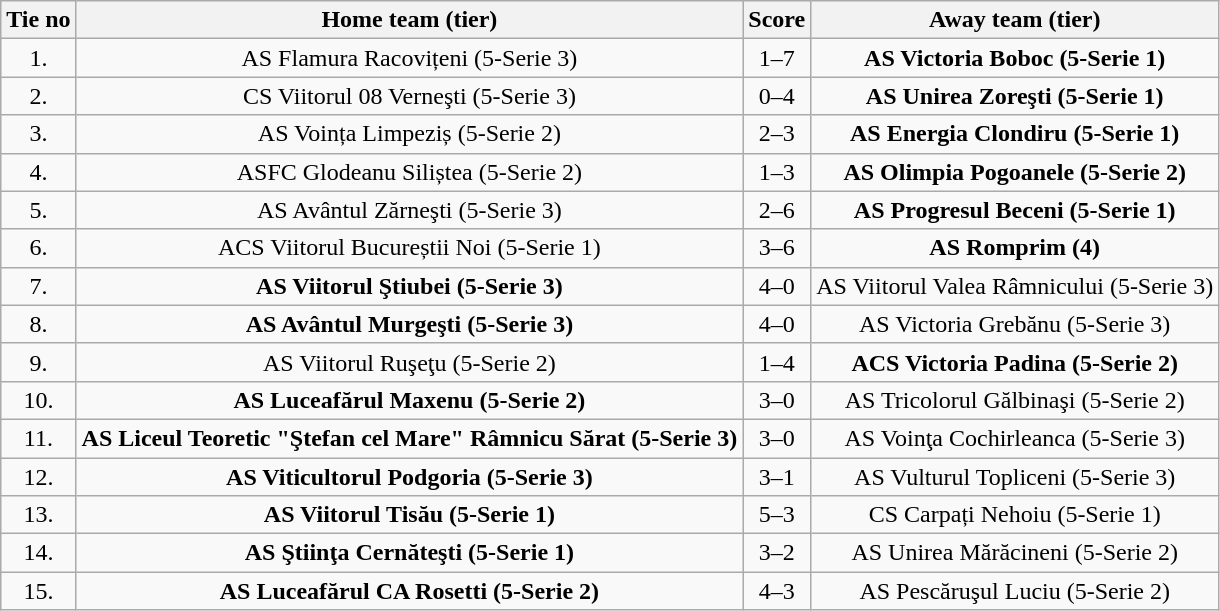<table class="wikitable" style="text-align: center">
<tr>
<th>Tie no</th>
<th>Home team (tier)</th>
<th>Score</th>
<th>Away team (tier)</th>
</tr>
<tr>
<td>1.</td>
<td>AS Flamura Racovițeni (5-Serie 3)</td>
<td>1–7</td>
<td><strong>AS Victoria Boboc (5-Serie 1)</strong></td>
</tr>
<tr>
<td>2.</td>
<td>CS Viitorul 08 Verneşti (5-Serie 3)</td>
<td>0–4</td>
<td><strong>AS Unirea Zoreşti (5-Serie 1)</strong></td>
</tr>
<tr>
<td>3.</td>
<td>AS Voința Limpeziș (5-Serie 2)</td>
<td>2–3</td>
<td><strong>AS Energia Clondiru (5-Serie 1)</strong></td>
</tr>
<tr>
<td>4.</td>
<td>ASFC Glodeanu Siliștea (5-Serie 2)</td>
<td>1–3</td>
<td><strong>AS Olimpia Pogoanele (5-Serie 2)</strong></td>
</tr>
<tr>
<td>5.</td>
<td>AS Avântul Zărneşti (5-Serie 3)</td>
<td>2–6</td>
<td><strong>AS Progresul Beceni (5-Serie 1)</strong></td>
</tr>
<tr>
<td>6.</td>
<td>ACS Viitorul Bucureștii Noi (5-Serie 1)</td>
<td>3–6</td>
<td><strong>AS Romprim (4)</strong></td>
</tr>
<tr>
<td>7.</td>
<td><strong>AS Viitorul Ştiubei (5-Serie 3)</strong></td>
<td>4–0</td>
<td>AS Viitorul Valea Râmnicului (5-Serie 3)</td>
</tr>
<tr>
<td>8.</td>
<td><strong>AS Avântul Murgeşti (5-Serie 3)</strong></td>
<td>4–0</td>
<td>AS Victoria Grebănu (5-Serie 3)</td>
</tr>
<tr>
<td>9.</td>
<td>AS Viitorul Ruşeţu (5-Serie 2)</td>
<td>1–4</td>
<td><strong>ACS Victoria Padina (5-Serie 2)</strong></td>
</tr>
<tr>
<td>10.</td>
<td><strong>AS Luceafărul Maxenu (5-Serie 2)</strong></td>
<td>3–0</td>
<td>AS Tricolorul Gălbinaşi (5-Serie 2)</td>
</tr>
<tr>
<td>11.</td>
<td><strong>AS Liceul Teoretic "Ştefan cel Mare" Râmnicu Sărat (5-Serie 3)</strong></td>
<td>3–0</td>
<td>AS Voinţa Cochirleanca (5-Serie 3)</td>
</tr>
<tr>
<td>12.</td>
<td><strong>AS Viticultorul Podgoria (5-Serie 3)</strong></td>
<td>3–1</td>
<td>AS Vulturul Topliceni (5-Serie 3)</td>
</tr>
<tr>
<td>13.</td>
<td><strong>AS Viitorul Tisău (5-Serie 1)</strong></td>
<td>5–3</td>
<td>CS Carpați Nehoiu (5-Serie 1)</td>
</tr>
<tr>
<td>14.</td>
<td><strong>AS Ştiinţa Cernăteşti (5-Serie 1)</strong></td>
<td>3–2</td>
<td>AS Unirea Mărăcineni (5-Serie 2)</td>
</tr>
<tr>
<td>15.</td>
<td><strong>AS Luceafărul CA Rosetti (5-Serie 2)</strong></td>
<td>4–3</td>
<td>AS Pescăruşul Luciu (5-Serie 2)</td>
</tr>
</table>
